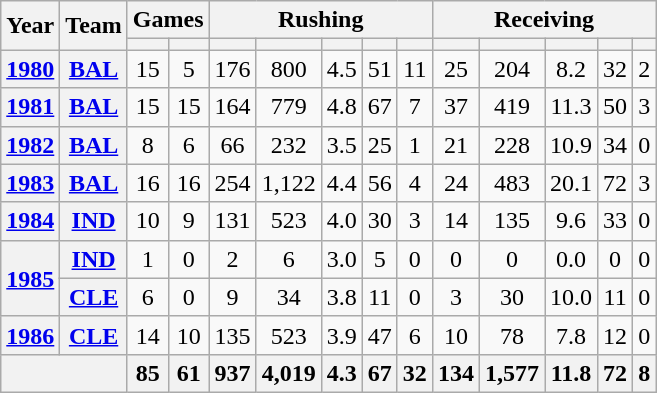<table class="wikitable" style="text-align:center;">
<tr>
<th rowspan="2">Year</th>
<th rowspan="2">Team</th>
<th colspan="2">Games</th>
<th colspan="5">Rushing</th>
<th colspan="5">Receiving</th>
</tr>
<tr>
<th></th>
<th></th>
<th></th>
<th></th>
<th></th>
<th></th>
<th></th>
<th></th>
<th></th>
<th></th>
<th></th>
<th></th>
</tr>
<tr>
<th><a href='#'>1980</a></th>
<th><a href='#'>BAL</a></th>
<td>15</td>
<td>5</td>
<td>176</td>
<td>800</td>
<td>4.5</td>
<td>51</td>
<td>11</td>
<td>25</td>
<td>204</td>
<td>8.2</td>
<td>32</td>
<td>2</td>
</tr>
<tr>
<th><a href='#'>1981</a></th>
<th><a href='#'>BAL</a></th>
<td>15</td>
<td>15</td>
<td>164</td>
<td>779</td>
<td>4.8</td>
<td>67</td>
<td>7</td>
<td>37</td>
<td>419</td>
<td>11.3</td>
<td>50</td>
<td>3</td>
</tr>
<tr>
<th><a href='#'>1982</a></th>
<th><a href='#'>BAL</a></th>
<td>8</td>
<td>6</td>
<td>66</td>
<td>232</td>
<td>3.5</td>
<td>25</td>
<td>1</td>
<td>21</td>
<td>228</td>
<td>10.9</td>
<td>34</td>
<td>0</td>
</tr>
<tr>
<th><a href='#'>1983</a></th>
<th><a href='#'>BAL</a></th>
<td>16</td>
<td>16</td>
<td>254</td>
<td>1,122</td>
<td>4.4</td>
<td>56</td>
<td>4</td>
<td>24</td>
<td>483</td>
<td>20.1</td>
<td>72</td>
<td>3</td>
</tr>
<tr>
<th><a href='#'>1984</a></th>
<th><a href='#'>IND</a></th>
<td>10</td>
<td>9</td>
<td>131</td>
<td>523</td>
<td>4.0</td>
<td>30</td>
<td>3</td>
<td>14</td>
<td>135</td>
<td>9.6</td>
<td>33</td>
<td>0</td>
</tr>
<tr>
<th rowspan="2"><a href='#'>1985</a></th>
<th><a href='#'>IND</a></th>
<td>1</td>
<td>0</td>
<td>2</td>
<td>6</td>
<td>3.0</td>
<td>5</td>
<td>0</td>
<td>0</td>
<td>0</td>
<td>0.0</td>
<td>0</td>
<td>0</td>
</tr>
<tr>
<th><a href='#'>CLE</a></th>
<td>6</td>
<td>0</td>
<td>9</td>
<td>34</td>
<td>3.8</td>
<td>11</td>
<td>0</td>
<td>3</td>
<td>30</td>
<td>10.0</td>
<td>11</td>
<td>0</td>
</tr>
<tr>
<th><a href='#'>1986</a></th>
<th><a href='#'>CLE</a></th>
<td>14</td>
<td>10</td>
<td>135</td>
<td>523</td>
<td>3.9</td>
<td>47</td>
<td>6</td>
<td>10</td>
<td>78</td>
<td>7.8</td>
<td>12</td>
<td>0</td>
</tr>
<tr>
<th colspan="2"></th>
<th>85</th>
<th>61</th>
<th>937</th>
<th>4,019</th>
<th>4.3</th>
<th>67</th>
<th>32</th>
<th>134</th>
<th>1,577</th>
<th>11.8</th>
<th>72</th>
<th>8</th>
</tr>
</table>
